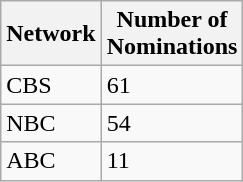<table class="wikitable">
<tr>
<th>Network</th>
<th>Number of<br>Nominations</th>
</tr>
<tr>
<td>CBS</td>
<td>61</td>
</tr>
<tr>
<td>NBC</td>
<td>54</td>
</tr>
<tr>
<td>ABC</td>
<td>11</td>
</tr>
</table>
